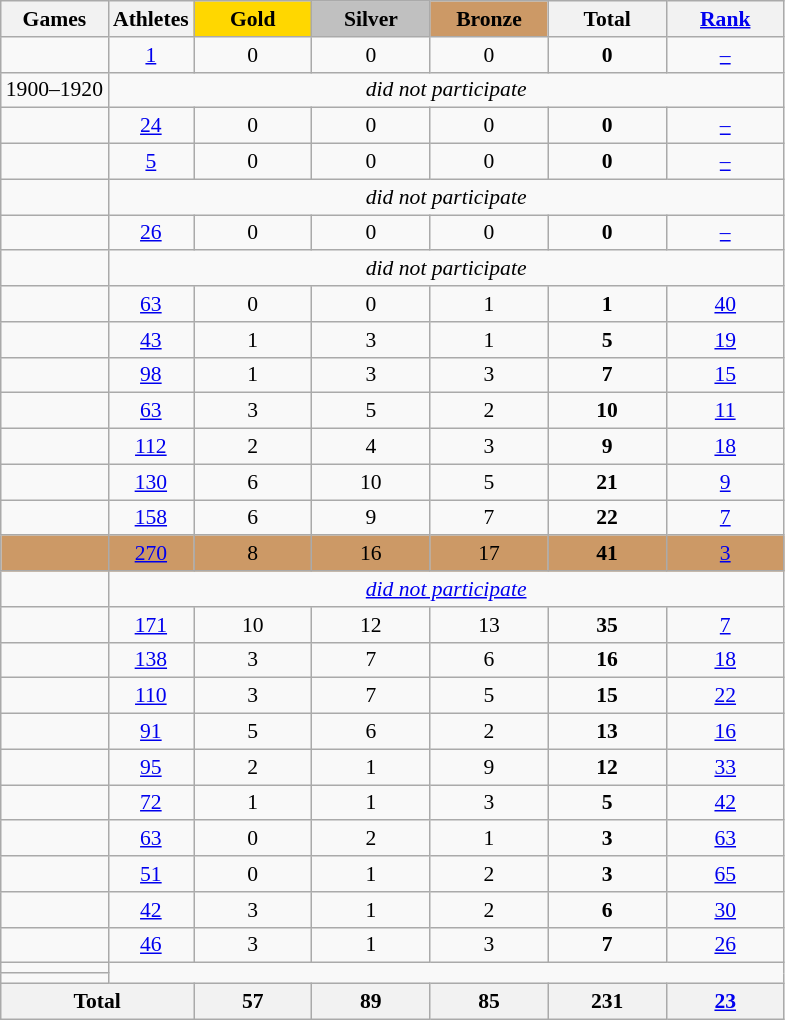<table class = wikitable style = text-align:center;font-size:90%>
<tr>
<th>Games</th>
<th>Athletes</th>
<td style = background:gold;width:5em;font-weight:bold>Gold</td>
<td style = background:silver;width:5em;font-weight:bold>Silver</td>
<td style = background:#c96;width:5em;font-weight:bold>Bronze</td>
<th style = width:5em;font-weight:bold>Total</th>
<th style = width:5em;font-weight:bold><a href='#'>Rank</a></th>
</tr>
<tr>
<td align=left></td>
<td><a href='#'>1</a></td>
<td>0</td>
<td>0</td>
<td>0</td>
<td><strong>0</strong></td>
<td><a href='#'>–</a></td>
</tr>
<tr>
<td align=left>1900–1920</td>
<td colspan=6><em>did not participate</em></td>
</tr>
<tr>
<td align=left></td>
<td><a href='#'>24</a></td>
<td>0</td>
<td>0</td>
<td>0</td>
<td><strong>0</strong></td>
<td><a href='#'>–</a></td>
</tr>
<tr>
<td align=left></td>
<td><a href='#'>5</a></td>
<td>0</td>
<td>0</td>
<td>0</td>
<td><strong>0</strong></td>
<td><a href='#'>–</a></td>
</tr>
<tr>
<td align=left></td>
<td colspan=6><em>did not participate</em></td>
</tr>
<tr>
<td align=left></td>
<td><a href='#'>26</a></td>
<td>0</td>
<td>0</td>
<td>0</td>
<td><strong>0</strong></td>
<td><a href='#'>–</a></td>
</tr>
<tr>
<td align=left></td>
<td colspan=6><em>did not participate</em></td>
</tr>
<tr>
<td align=left></td>
<td><a href='#'>63</a></td>
<td>0</td>
<td>0</td>
<td>1</td>
<td><strong>1</strong></td>
<td><a href='#'>40</a></td>
</tr>
<tr>
<td align=left></td>
<td><a href='#'>43</a></td>
<td>1</td>
<td>3</td>
<td>1</td>
<td><strong>5</strong></td>
<td><a href='#'>19</a></td>
</tr>
<tr>
<td align=left></td>
<td><a href='#'>98</a></td>
<td>1</td>
<td>3</td>
<td>3</td>
<td><strong>7</strong></td>
<td><a href='#'>15</a></td>
</tr>
<tr>
<td align=left></td>
<td><a href='#'>63</a></td>
<td>3</td>
<td>5</td>
<td>2</td>
<td><strong>10</strong></td>
<td><a href='#'>11</a></td>
</tr>
<tr>
<td align=left></td>
<td><a href='#'>112</a></td>
<td>2</td>
<td>4</td>
<td>3</td>
<td><strong>9</strong></td>
<td><a href='#'>18</a></td>
</tr>
<tr>
<td align=left></td>
<td><a href='#'>130</a></td>
<td>6</td>
<td>10</td>
<td>5</td>
<td><strong>21</strong></td>
<td><a href='#'>9</a></td>
</tr>
<tr>
<td align=left></td>
<td><a href='#'>158</a></td>
<td>6</td>
<td>9</td>
<td>7</td>
<td><strong>22</strong></td>
<td><a href='#'>7</a></td>
</tr>
<tr bgcolor=#cc9966>
<td align=left></td>
<td><a href='#'>270</a></td>
<td>8</td>
<td>16</td>
<td>17</td>
<td><strong>41</strong></td>
<td><a href='#'>3</a></td>
</tr>
<tr>
<td align=left></td>
<td colspan=6><em><a href='#'>did not participate</a></em></td>
</tr>
<tr>
<td align=left></td>
<td><a href='#'>171</a></td>
<td>10</td>
<td>12</td>
<td>13</td>
<td><strong>35</strong></td>
<td><a href='#'>7</a></td>
</tr>
<tr>
<td align=left></td>
<td><a href='#'>138</a></td>
<td>3</td>
<td>7</td>
<td>6</td>
<td><strong>16</strong></td>
<td><a href='#'>18</a></td>
</tr>
<tr>
<td align=left></td>
<td><a href='#'>110</a></td>
<td>3</td>
<td>7</td>
<td>5</td>
<td><strong>15</strong></td>
<td><a href='#'>22</a></td>
</tr>
<tr>
<td align=left></td>
<td><a href='#'>91</a></td>
<td>5</td>
<td>6</td>
<td>2</td>
<td><strong>13</strong></td>
<td><a href='#'>16</a></td>
</tr>
<tr>
<td align=left></td>
<td><a href='#'>95</a></td>
<td>2</td>
<td>1</td>
<td>9</td>
<td><strong>12</strong></td>
<td><a href='#'>33</a></td>
</tr>
<tr>
<td align=left></td>
<td><a href='#'>72</a></td>
<td>1</td>
<td>1</td>
<td>3</td>
<td><strong>5</strong></td>
<td><a href='#'>42</a></td>
</tr>
<tr>
<td align=left></td>
<td><a href='#'>63</a></td>
<td>0</td>
<td>2</td>
<td>1</td>
<td><strong>3</strong></td>
<td><a href='#'>63</a></td>
</tr>
<tr>
<td align=left></td>
<td><a href='#'>51</a></td>
<td>0</td>
<td>1</td>
<td>2</td>
<td><strong>3</strong></td>
<td><a href='#'>65</a></td>
</tr>
<tr>
<td align=left></td>
<td><a href='#'>42</a></td>
<td>3</td>
<td>1</td>
<td>2</td>
<td><strong>6</strong></td>
<td><a href='#'>30</a></td>
</tr>
<tr>
<td align=left></td>
<td><a href='#'>46</a></td>
<td>3</td>
<td>1</td>
<td>3</td>
<td><strong>7</strong></td>
<td><a href='#'>26</a></td>
</tr>
<tr>
<td align=left></td>
</tr>
<tr>
<td align=left></td>
</tr>
<tr>
<th colspan=2>Total</th>
<th>57</th>
<th>89</th>
<th>85</th>
<th>231</th>
<th><a href='#'>23</a></th>
</tr>
</table>
